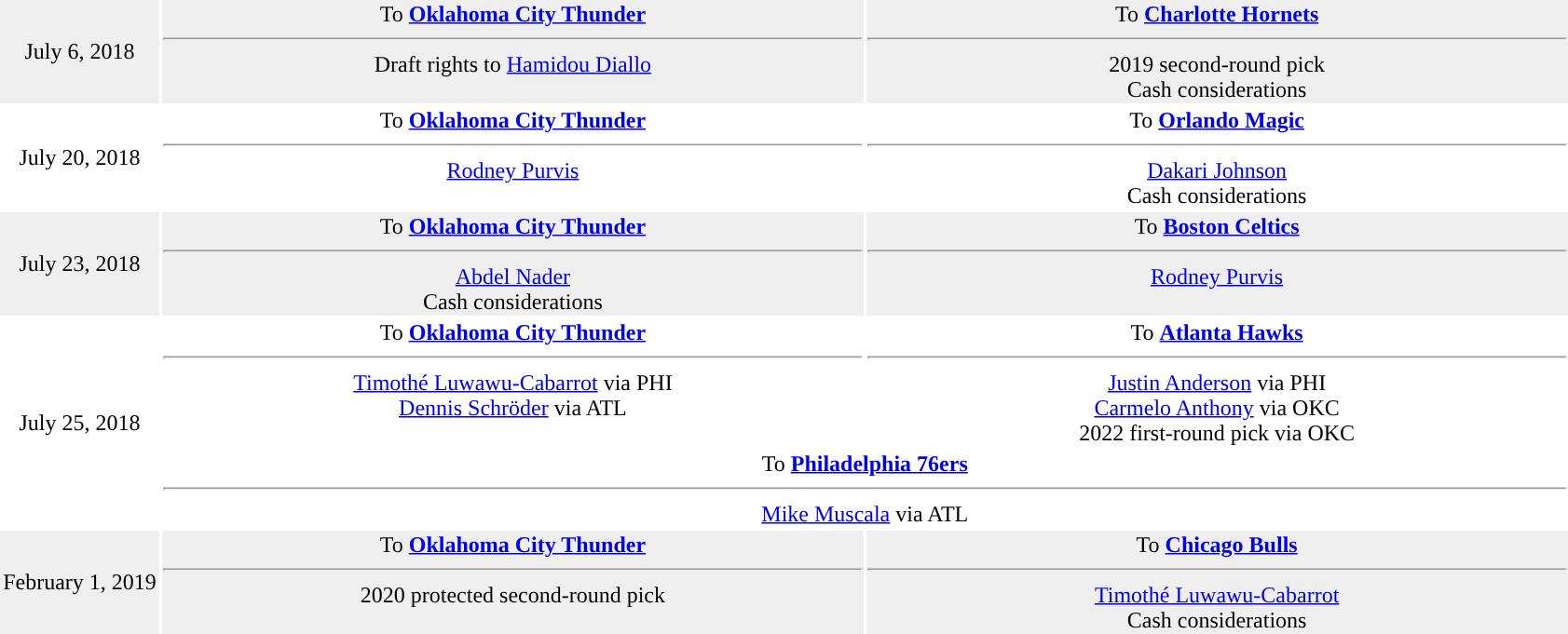<table style="text-align: center">
<tr style="background:#eeee">
<td style="width:10%">July 6, 2018</td>
<td style="width:31%; vertical-align:top;">To <strong><a href='#'>Oklahoma City Thunder</a></strong><hr>Draft rights to <a href='#'>Hamidou Diallo</a></td>
<td style="width:31%; vertical-align:top;">To <strong><a href='#'>Charlotte Hornets</a></strong><hr>2019 second-round pick<br>Cash considerations</td>
</tr>
<tr>
<td style="width:10%">July 20, 2018</td>
<td style="width:31%; vertical-align:top;">To <strong><a href='#'>Oklahoma City Thunder</a></strong><hr><a href='#'>Rodney Purvis</a></td>
<td style="width:31%; vertical-align:top;">To <strong><a href='#'>Orlando Magic</a></strong><hr><a href='#'>Dakari Johnson</a><br>Cash considerations</td>
</tr>
<tr style="background:#eeee">
<td style="width:10%">July 23, 2018</td>
<td style="width:31%; vertical-align:top;">To <strong><a href='#'>Oklahoma City Thunder</a></strong><hr><a href='#'>Abdel Nader</a><br>Cash considerations</td>
<td style="width:31%; vertical-align:top;">To <strong><a href='#'>Boston Celtics</a></strong><hr><a href='#'>Rodney Purvis</a></td>
</tr>
<tr>
<td style="width:10%" rowspan=2>July 25, 2018</td>
<td style="width:44%; vertical-align:top;">To <strong><a href='#'>Oklahoma City Thunder</a></strong><hr><a href='#'>Timothé Luwawu-Cabarrot</a> via PHI<br><a href='#'>Dennis Schröder</a> via ATL</td>
<td style="width:44%; vertical-align:top;">To <strong><a href='#'>Atlanta Hawks</a></strong><hr><a href='#'>Justin Anderson</a> via PHI<br><a href='#'>Carmelo Anthony</a> via OKC<br>2022 first-round pick via OKC</td>
</tr>
<tr>
<td colspan="3">To <strong><a href='#'>Philadelphia 76ers</a></strong><hr><a href='#'>Mike Muscala</a> via ATL</td>
</tr>
<tr style="background:#eeee">
<td style="width:10%">February 1, 2019</td>
<td style="width:31%; vertical-align:top;">To <strong><a href='#'>Oklahoma City Thunder</a></strong><hr>2020 protected second-round pick</td>
<td style="width:31%; vertical-align:top;">To <strong><a href='#'>Chicago Bulls</a></strong><hr><a href='#'>Timothé Luwawu-Cabarrot</a><br>Cash considerations</td>
</tr>
</table>
